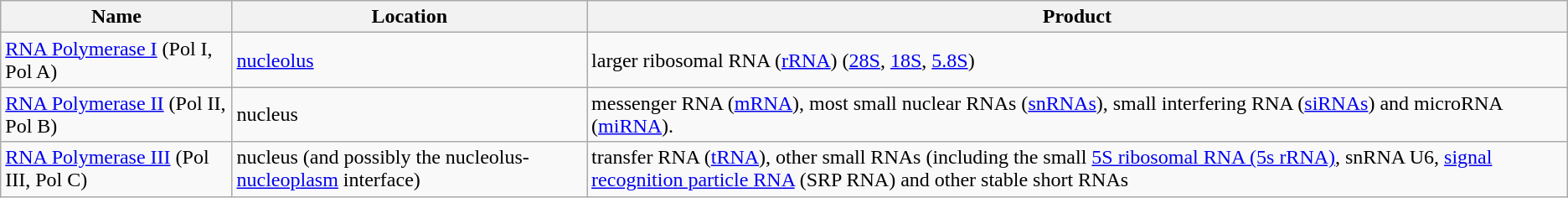<table class="wikitable">
<tr>
<th>Name</th>
<th>Location</th>
<th>Product</th>
</tr>
<tr>
<td><a href='#'>RNA Polymerase I</a> (Pol I, Pol A)</td>
<td><a href='#'>nucleolus</a></td>
<td>larger ribosomal RNA (<a href='#'>rRNA</a>) (<a href='#'>28S</a>, <a href='#'>18S</a>, <a href='#'>5.8S</a>)</td>
</tr>
<tr>
<td><a href='#'>RNA Polymerase II</a> (Pol II, Pol B)</td>
<td>nucleus</td>
<td mRNA>messenger RNA (<a href='#'>mRNA</a>), most small nuclear RNAs (<a href='#'>snRNAs</a>), small interfering RNA (<a href='#'>siRNAs</a>) and microRNA (<a href='#'>miRNA</a>).</td>
</tr>
<tr>
<td><a href='#'>RNA Polymerase III</a> (Pol III, Pol C)</td>
<td>nucleus (and possibly the nucleolus-<a href='#'>nucleoplasm</a> interface)</td>
<td>transfer RNA (<a href='#'>tRNA</a>), other small RNAs (including the small <a href='#'>5S ribosomal RNA (5s rRNA)</a>, snRNA U6, <a href='#'>signal recognition particle RNA</a> (SRP RNA) and other stable short RNAs</td>
</tr>
</table>
